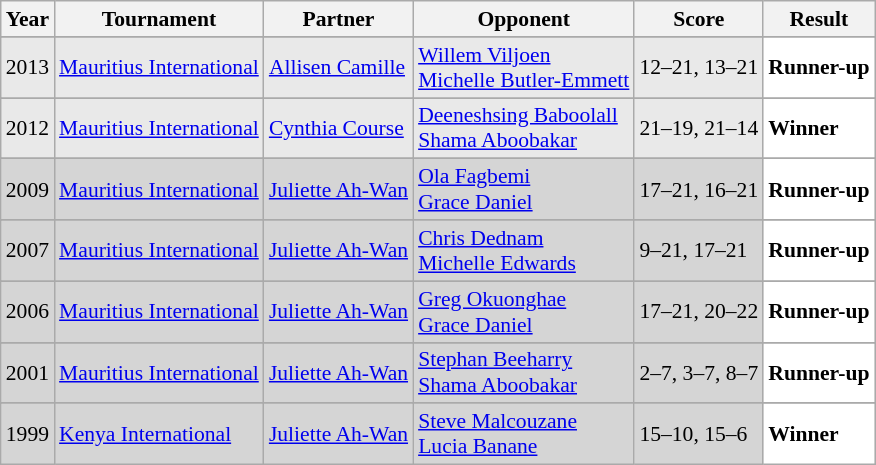<table class="sortable wikitable" style="font-size: 90%;">
<tr>
<th>Year</th>
<th>Tournament</th>
<th>Partner</th>
<th>Opponent</th>
<th>Score</th>
<th>Result</th>
</tr>
<tr>
</tr>
<tr style="background:#E9E9E9">
<td align="center">2013</td>
<td align="left"><a href='#'>Mauritius International</a></td>
<td align="left"> <a href='#'>Allisen Camille</a></td>
<td align="left"> <a href='#'>Willem Viljoen</a><br> <a href='#'>Michelle Butler-Emmett</a></td>
<td align="left">12–21, 13–21</td>
<td style="text-align:left; background:white"> <strong>Runner-up</strong></td>
</tr>
<tr>
</tr>
<tr style="background:#E9E9E9">
<td align="center">2012</td>
<td align="left"><a href='#'>Mauritius International</a></td>
<td align="left"> <a href='#'>Cynthia Course</a></td>
<td align="left"> <a href='#'>Deeneshsing Baboolall</a><br> <a href='#'>Shama Aboobakar</a></td>
<td align="left">21–19, 21–14</td>
<td style="text-align:left; background:white"> <strong>Winner</strong></td>
</tr>
<tr>
</tr>
<tr style="background:#D5D5D5">
<td align="center">2009</td>
<td align="left"><a href='#'>Mauritius International</a></td>
<td align="left"> <a href='#'>Juliette Ah-Wan</a></td>
<td align="left"> <a href='#'>Ola Fagbemi</a><br> <a href='#'>Grace Daniel</a></td>
<td align="left">17–21, 16–21</td>
<td style="text-align:left; background:white"> <strong>Runner-up</strong></td>
</tr>
<tr>
</tr>
<tr style="background:#D5D5D5">
<td align="center">2007</td>
<td align="left"><a href='#'>Mauritius International</a></td>
<td align="left"> <a href='#'>Juliette Ah-Wan</a></td>
<td align="left"> <a href='#'>Chris Dednam</a><br> <a href='#'>Michelle Edwards</a></td>
<td align="left">9–21, 17–21</td>
<td style="text-align:left; background:white"> <strong>Runner-up</strong></td>
</tr>
<tr>
</tr>
<tr style="background:#D5D5D5">
<td align="center">2006</td>
<td align="left"><a href='#'>Mauritius International</a></td>
<td align="left"> <a href='#'>Juliette Ah-Wan</a></td>
<td align="left"> <a href='#'>Greg Okuonghae</a><br> <a href='#'>Grace Daniel</a></td>
<td align="left">17–21, 20–22</td>
<td style="text-align:left; background:white"> <strong>Runner-up</strong></td>
</tr>
<tr>
</tr>
<tr style="background:#D5D5D5">
<td align="center">2001</td>
<td align="left"><a href='#'>Mauritius International</a></td>
<td align="left"> <a href='#'>Juliette Ah-Wan</a></td>
<td align="left"> <a href='#'>Stephan Beeharry</a><br> <a href='#'>Shama Aboobakar</a></td>
<td align="left">2–7, 3–7, 8–7</td>
<td style="text-align:left; background:white"> <strong>Runner-up</strong></td>
</tr>
<tr>
</tr>
<tr style="background:#D5D5D5">
<td align="center">1999</td>
<td align="left"><a href='#'>Kenya International</a></td>
<td align="left"> <a href='#'>Juliette Ah-Wan</a></td>
<td align="left"> <a href='#'>Steve Malcouzane</a><br> <a href='#'>Lucia Banane</a></td>
<td align="left">15–10, 15–6</td>
<td style="text-align:left; background:white"> <strong>Winner</strong></td>
</tr>
</table>
